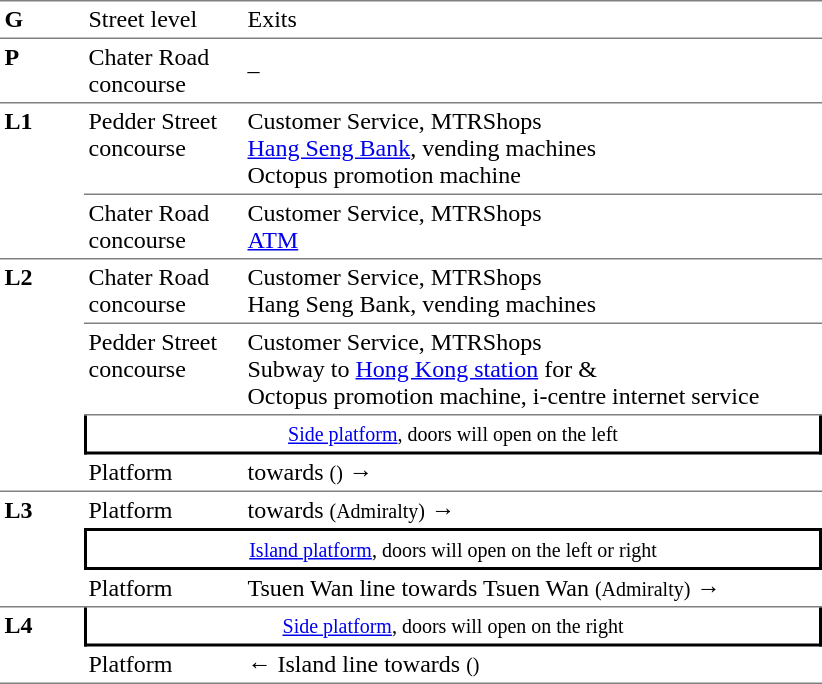<table border="0" cellpadding="3" cellspacing="0">
<tr style="vertical-align:top;">
<td style="border-bottom:solid 1px gray;border-top:solid 1px gray;width:50px;"><strong>G</strong></td>
<td style="border-top:solid 1px gray;border-bottom:solid 1px gray;width:100px;">Street level</td>
<td style="border-top:solid 1px gray;border-bottom:solid 1px gray;width:380px;">Exits</td>
</tr>
<tr>
<td style="border-bottom:solid 1px gray;vertical-align:top;"><strong>P</strong></td>
<td style="border-bottom:solid 1px gray;">Chater Road concourse</td>
<td style="border-bottom:solid 1px gray;">–</td>
</tr>
<tr>
<td style="border-bottom:solid 1px gray;vertical-align:top;" rowspan="2"><strong>L1</strong></td>
<td style="border-bottom:solid 1px gray;vertical-align:top;">Pedder Street concourse</td>
<td style="border-bottom:solid 1px gray;">Customer Service, MTRShops<br><a href='#'>Hang Seng Bank</a>, vending machines<br>Octopus promotion machine</td>
</tr>
<tr>
<td style="border-bottom:solid 1px gray;vertical-align:top;">Chater Road concourse</td>
<td style="border-bottom:solid 1px gray;">Customer Service, MTRShops<br><a href='#'>ATM</a></td>
</tr>
<tr>
<td style="border-bottom:solid 1px gray;vertical-align:top;" rowspan="4"><strong>L2</strong></td>
<td style="border-bottom:solid 1px gray;vertical-align:top;">Chater Road concourse</td>
<td style="border-bottom:solid 1px gray;">Customer Service, MTRShops<br>Hang Seng Bank, vending machines</td>
</tr>
<tr>
<td style="border-bottom:solid 1px gray;vertical-align:top;">Pedder Street concourse</td>
<td style="border-bottom:solid 1px gray;">Customer Service, MTRShops<br>Subway to <a href='#'>Hong Kong station</a> for  & <br>Octopus promotion machine, i-centre internet service</td>
</tr>
<tr>
<td style="border-right:solid 2px black;border-left:solid 2px black;border-bottom:solid 2px black;text-align:center;" colspan="2"><small><a href='#'>Side platform</a>, doors will open on the left</small></td>
</tr>
<tr>
<td style="border-bottom:solid 1px gray;">Platform </td>
<td style="border-bottom:solid 1px gray;">  towards  <small>()</small> →</td>
</tr>
<tr>
<td style="border-bottom:solid 1px gray;vertical-align:top;" rowspan="3"><strong>L3</strong></td>
<td>Platform </td>
<td>  towards  <small>(Admiralty)</small> →</td>
</tr>
<tr>
<td style="border-top:solid 2px black;border-right:solid 2px black;border-left:solid 2px black;border-bottom:solid 2px black;text-align:center;" colspan="2"><small><a href='#'>Island platform</a>, doors will open on the left or right</small></td>
</tr>
<tr>
<td style="border-bottom:solid 1px gray;">Platform </td>
<td style="border-bottom:solid 1px gray;">  Tsuen Wan line towards Tsuen Wan <small>(Admiralty)</small> →</td>
</tr>
<tr>
<td style="border-bottom:solid 1px gray;vertical-align:top;" rowspan="2"><strong>L4</strong></td>
<td style="border-right:solid 2px black;border-left:solid 2px black;border-bottom:solid 2px black;text-align:center;" colspan="2"><small><a href='#'>Side platform</a>, doors will open on the right</small></td>
</tr>
<tr>
<td style="border-bottom:solid 1px gray;">Platform </td>
<td style="border-bottom:solid 1px gray;">←  Island line towards  <small>()</small></td>
</tr>
</table>
